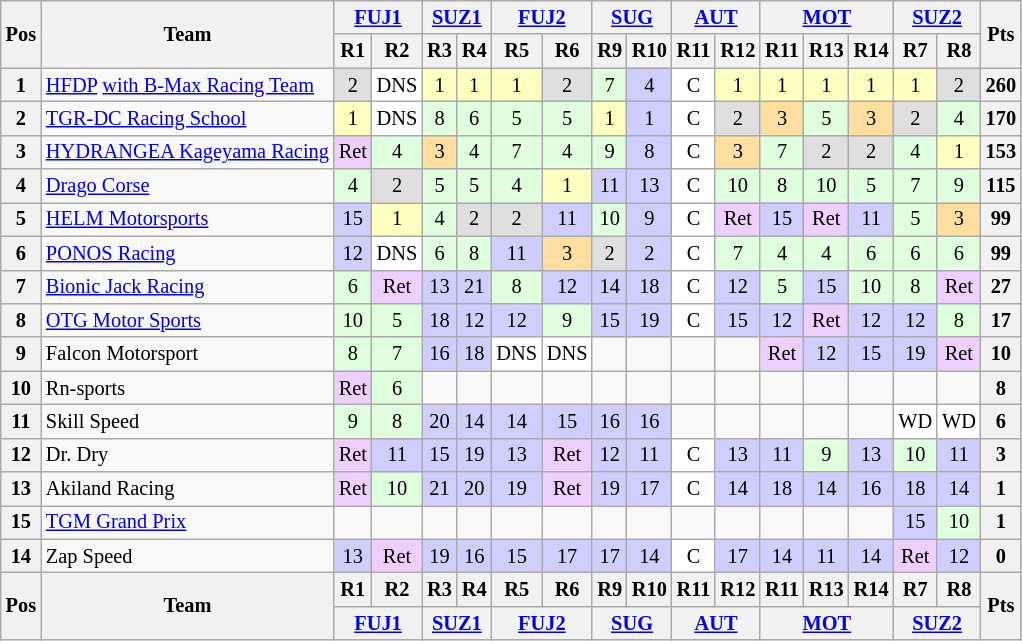<table class="wikitable" style="font-size:85%; text-align:center">
<tr>
<th rowspan=2>Pos</th>
<th rowspan=2>Team</th>
<th colspan=2><a href='#'>FUJ1</a></th>
<th colspan=2><a href='#'>SUZ1</a></th>
<th colspan=2><a href='#'>FUJ2</a></th>
<th colspan=2><a href='#'>SUG</a></th>
<th colspan=2><a href='#'>AUT</a></th>
<th colspan=3><a href='#'>MOT</a></th>
<th colspan=2><a href='#'>SUZ2</a></th>
<th rowspan=2>Pts</th>
</tr>
<tr>
<th>R1</th>
<th>R2</th>
<th>R3</th>
<th>R4</th>
<th>R5</th>
<th>R6</th>
<th>R9</th>
<th>R10</th>
<th>R11</th>
<th>R12</th>
<th>R11</th>
<th>R13</th>
<th>R14</th>
<th>R7</th>
<th>R8</th>
</tr>
<tr>
<th>1</th>
<td align="left"><a href='#'>HFDP</a> <a href='#'>with B-Max Racing Team</a></td>
<td style="background:#dfdfdf;">2</td>
<td style="background:#FFFFFF;">DNS</td>
<td style="background:#ffffbf;">1</td>
<td style="background:#ffffbf;">1</td>
<td style="background:#ffffbf;">1</td>
<td style="background:#dfdfdf;">2</td>
<td style="background:#dfffdf;">7</td>
<td style="background:#cfcfff;">4</td>
<td style="background:#ffffff;">C</td>
<td style="background:#ffffbf;">1</td>
<td style="background:#ffffbf;">1</td>
<td style="background:#ffffbf;">1</td>
<td style="background:#ffffbf;">1</td>
<td style="background:#ffffbf;">1</td>
<td style="background:#dfdfdf;">2</td>
<th>260</th>
</tr>
<tr>
<th>2</th>
<td align="left"><a href='#'>TGR-DC Racing School</a></td>
<td style="background:#ffffbf;">1</td>
<td style="background:#FFFFFF;">DNS</td>
<td style="background:#dfffdf;">8</td>
<td style="background:#dfffdf;">6</td>
<td style="background:#dfffdf;">5</td>
<td style="background:#dfffdf;">5</td>
<td style="background:#ffffbf;">1</td>
<td style="background:#cfcfff;">1</td>
<td style="background:#ffffff;">C</td>
<td style="background:#dfdfdf;">2</td>
<td style="background:#ffdf9f;">3</td>
<td style="background:#dfffdf;">5</td>
<td style="background:#ffdf9f;">3</td>
<td style="background:#dfdfdf;">2</td>
<td style="background:#dfffdf;">4</td>
<th>170</th>
</tr>
<tr>
<th>3</th>
<td align="left"><a href='#'>HYDRANGEA Kageyama Racing</a></td>
<td style="background:#efcfff;">Ret</td>
<td style="background:#dfffdf;">4</td>
<td style="background:#ffdf9f;">3</td>
<td style="background:#dfffdf;">4</td>
<td style="background:#dfffdf;">7</td>
<td style="background:#dfffdf;">4</td>
<td style="background:#dfffdf;">9</td>
<td style="background:#cfcfff;">8</td>
<td style="background:#ffffff;">C</td>
<td style="background:#ffdf9f;">3</td>
<td style="background:#dfffdf;">7</td>
<td style="background:#dfdfdf;">2</td>
<td style="background:#dfdfdf;">2</td>
<td style="background:#dfffdf;">4</td>
<td style="background:#ffffbf;">1</td>
<th>153</th>
</tr>
<tr>
<th>4</th>
<td align="left"><a href='#'>Drago Corse</a></td>
<td style="background:#dfffdf;">4</td>
<td style="background:#dfdfdf;">2</td>
<td style="background:#dfffdf;">5</td>
<td style="background:#dfffdf;">5</td>
<td style="background:#dfffdf;">4</td>
<td style="background:#ffffbf;">1</td>
<td style="background:#cfcfff;">11</td>
<td style="background:#cfcfff;">13</td>
<td style="background:#ffffff;">C</td>
<td style="background:#dfffdf;">10</td>
<td style="background:#dfffdf;">8</td>
<td style="background:#dfffdf;">10</td>
<td style="background:#dfffdf;">5</td>
<td style="background:#dfffdf;">7</td>
<td style="background:#dfffdf;">9</td>
<th>115</th>
</tr>
<tr>
<th>5</th>
<td align="left"><a href='#'>HELM Motorsports</a></td>
<td style="background:#cfcfff;">15</td>
<td style="background:#ffffbf;">1</td>
<td style="background:#dfffdf;">4</td>
<td style="background:#dfdfdf;">2</td>
<td style="background:#dfdfdf;">2</td>
<td style="background:#cfcfff;">11</td>
<td style="background:#dfffdf;">10</td>
<td style="background:#cfcfff;">9</td>
<td style="background:#ffffff;">C</td>
<td style="background:#efcfff;">Ret</td>
<td style="background:#cfcfff;">15</td>
<td style="background:#efcfff;">Ret</td>
<td style="background:#cfcfff;">11</td>
<td style="background:#dfffdf;">5</td>
<td style="background:#ffdf9f;">3</td>
<th>99</th>
</tr>
<tr>
<th>6</th>
<td align="left"><a href='#'>PONOS Racing</a></td>
<td style="background:#cfcfff;">12</td>
<td style="background:#FFFFFF;">DNS</td>
<td style="background:#dfffdf;">6</td>
<td style="background:#dfffdf;">8</td>
<td style="background:#cfcfff;">11</td>
<td style="background:#ffdf9f;">3</td>
<td style="background:#dfdfdf;">2</td>
<td style="background:#cfcfff;">2</td>
<td style="background:#ffffff;">C</td>
<td style="background:#dfffdf;">7</td>
<td style="background:#dfffdf;">4</td>
<td style="background:#dfffdf;">4</td>
<td style="background:#dfffdf;">6</td>
<td style="background:#dfffdf;">6</td>
<td style="background:#dfffdf;">6</td>
<th>99</th>
</tr>
<tr>
<th>7</th>
<td align="left"><a href='#'>Bionic Jack Racing</a></td>
<td style="background:#dfffdf;">6</td>
<td style="background:#efcfff;">Ret</td>
<td style="background:#cfcfff;">13</td>
<td style="background:#cfcfff;">21</td>
<td style="background:#dfffdf;">8</td>
<td style="background:#cfcfff;">12</td>
<td style="background:#cfcfff;">14</td>
<td style="background:#cfcfff;">18</td>
<td style="background:#ffffff;">C</td>
<td style="background:#cfcfff;">12</td>
<td style="background:#dfffdf;">5</td>
<td style="background:#cfcfff;">15</td>
<td style="background:#dfffdf;">10</td>
<td style="background:#dfffdf;">8</td>
<td style="background:#efcfff;">Ret</td>
<th>27</th>
</tr>
<tr>
<th>8</th>
<td align="left"><a href='#'>OTG Motor Sports</a></td>
<td style="background:#dfffdf;">10</td>
<td style="background:#dfffdf;">5</td>
<td style="background:#cfcfff;">18</td>
<td style="background:#cfcfff;">12</td>
<td style="background:#cfcfff;">12</td>
<td style="background:#dfffdf;">9</td>
<td style="background:#cfcfff;">15</td>
<td style="background:#cfcfff;">19</td>
<td style="background:#ffffff;">C</td>
<td style="background:#cfcfff;">15</td>
<td style="background:#cfcfff;">12</td>
<td style="background:#efcfff;">Ret</td>
<td style="background:#cfcfff;">12</td>
<td style="background:#cfcfff;">12</td>
<td style="background:#dfffdf;">8</td>
<th>17</th>
</tr>
<tr>
<th>9</th>
<td align="left">Falcon Motorsport</td>
<td style="background:#dfffdf;">8</td>
<td style="background:#dfffdf;">7</td>
<td style="background:#cfcfff;">16</td>
<td style="background:#cfcfff;">18</td>
<td style="background:#FFFFFF;">DNS</td>
<td style="background:#FFFFFF;">DNS</td>
<td></td>
<td></td>
<td></td>
<td></td>
<td style="background:#efcfff;">Ret</td>
<td style="background:#cfcfff;">12</td>
<td style="background:#cfcfff;">15</td>
<td style="background:#cfcfff;">19</td>
<td style="background:#efcfff;">Ret</td>
<th>10</th>
</tr>
<tr>
<th>10</th>
<td align="left">Rn-sports</td>
<td style="background:#efcfff;">Ret</td>
<td style="background:#dfffdf;">6</td>
<td></td>
<td></td>
<td></td>
<td></td>
<td></td>
<td></td>
<td></td>
<td></td>
<td></td>
<td></td>
<td></td>
<td></td>
<td></td>
<th>8</th>
</tr>
<tr>
<th>11</th>
<td align="left">Skill Speed</td>
<td style="background:#dfffdf;">9</td>
<td style="background:#dfffdf;">8</td>
<td style="background:#cfcfff;">20</td>
<td style="background:#cfcfff;">14</td>
<td style="background:#cfcfff;">14</td>
<td style="background:#cfcfff;">15</td>
<td style="background:#cfcfff;">16</td>
<td style="background:#cfcfff;">16</td>
<td></td>
<td></td>
<td></td>
<td></td>
<td></td>
<td style="background:#FFFFFF;">WD</td>
<td style="background:#FFFFFF;">WD</td>
<th>6</th>
</tr>
<tr>
<th>12</th>
<td align="left">Dr. Dry</td>
<td style="background:#efcfff;">Ret</td>
<td style="background:#cfcfff;">11</td>
<td style="background:#cfcfff;">15</td>
<td style="background:#cfcfff;">19</td>
<td style="background:#cfcfff;">13</td>
<td style="background:#efcfff;">Ret</td>
<td style="background:#cfcfff;">12</td>
<td style="background:#cfcfff;">11</td>
<td style="background:#ffffff;">C</td>
<td style="background:#cfcfff;">13</td>
<td style="background:#cfcfff;">11</td>
<td style="background:#dfffdf;">9</td>
<td style="background:#cfcfff;">13</td>
<td style="background:#dfffdf;">10</td>
<td style="background:#cfcfff;">11</td>
<th>3</th>
</tr>
<tr>
<th>13</th>
<td align="left">Akiland Racing</td>
<td style="background:#efcfff;">Ret</td>
<td style="background:#dfffdf;">10</td>
<td style="background:#cfcfff;">21</td>
<td style="background:#cfcfff;">20</td>
<td style="background:#cfcfff;">19</td>
<td style="background:#efcfff;">Ret</td>
<td style="background:#cfcfff;">19</td>
<td style="background:#cfcfff;">17</td>
<td style="background:#ffffff;">C</td>
<td style="background:#cfcfff;">14</td>
<td style="background:#cfcfff;">18</td>
<td style="background:#cfcfff;">14</td>
<td style="background:#cfcfff;">16</td>
<td style="background:#cfcfff;">18</td>
<td style="background:#cfcfff;">14</td>
<th>1</th>
</tr>
<tr>
<th>15</th>
<td align="left"><a href='#'>TGM Grand Prix</a></td>
<td></td>
<td></td>
<td></td>
<td></td>
<td></td>
<td></td>
<td></td>
<td></td>
<td></td>
<td></td>
<td></td>
<td></td>
<td></td>
<td style="background:#cfcfff;">15</td>
<td style="background:#dfffdf;">10</td>
<th>1</th>
</tr>
<tr>
<th>14</th>
<td align="left">Zap Speed</td>
<td style="background:#cfcfff;">13</td>
<td style="background:#efcfff;">Ret</td>
<td style="background:#cfcfff;">19</td>
<td style="background:#cfcfff;">16</td>
<td style="background:#cfcfff;">15</td>
<td style="background:#cfcfff;">17</td>
<td style="background:#cfcfff;">17</td>
<td style="background:#cfcfff;">14</td>
<td style="background:#ffffff;">C</td>
<td style="background:#cfcfff;">17</td>
<td style="background:#cfcfff;">14</td>
<td style="background:#cfcfff;">11</td>
<td style="background:#cfcfff;">14</td>
<td style="background:#efcfff;">Ret</td>
<td style="background:#cfcfff;">12</td>
<th>0</th>
</tr>
<tr>
<th rowspan=2>Pos</th>
<th rowspan=2>Team</th>
<th>R1</th>
<th>R2</th>
<th>R3</th>
<th>R4</th>
<th>R5</th>
<th>R6</th>
<th>R9</th>
<th>R10</th>
<th>R11</th>
<th>R12</th>
<th>R11</th>
<th>R13</th>
<th>R14</th>
<th>R7</th>
<th>R8</th>
<th rowspan=2>Pts</th>
</tr>
<tr>
<th colspan=2><a href='#'>FUJ1</a></th>
<th colspan=2><a href='#'>SUZ1</a></th>
<th colspan=2><a href='#'>FUJ2</a></th>
<th colspan=2><a href='#'>SUG</a></th>
<th colspan=2><a href='#'>AUT</a></th>
<th colspan=3><a href='#'>MOT</a></th>
<th colspan=2><a href='#'>SUZ2</a></th>
</tr>
</table>
